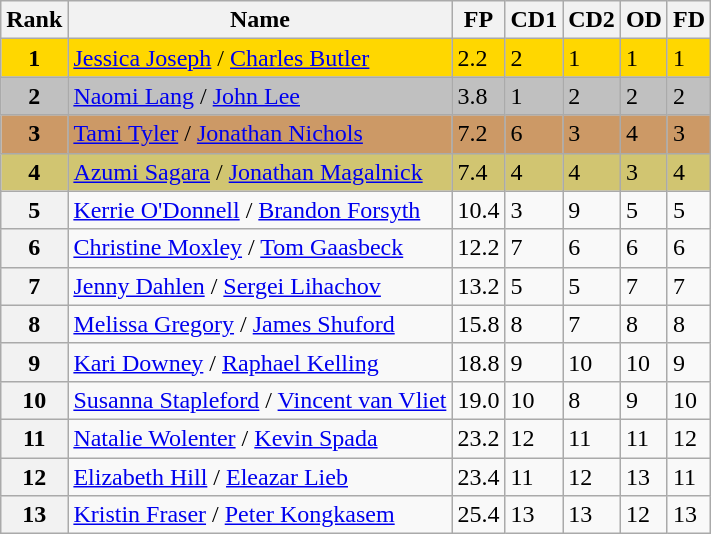<table class="wikitable sortable">
<tr>
<th>Rank</th>
<th>Name</th>
<th>FP</th>
<th>CD1</th>
<th>CD2</th>
<th>OD</th>
<th>FD</th>
</tr>
<tr bgcolor="gold">
<td align="center"><strong>1</strong></td>
<td><a href='#'>Jessica Joseph</a> / <a href='#'>Charles Butler</a></td>
<td>2.2</td>
<td>2</td>
<td>1</td>
<td>1</td>
<td>1</td>
</tr>
<tr bgcolor="silver">
<td align="center"><strong>2</strong></td>
<td><a href='#'>Naomi Lang</a> / <a href='#'>John Lee</a></td>
<td>3.8</td>
<td>1</td>
<td>2</td>
<td>2</td>
<td>2</td>
</tr>
<tr bgcolor="cc9966">
<td align="center"><strong>3</strong></td>
<td><a href='#'>Tami Tyler</a> / <a href='#'>Jonathan Nichols</a></td>
<td>7.2</td>
<td>6</td>
<td>3</td>
<td>4</td>
<td>3</td>
</tr>
<tr bgcolor="#d1c571">
<td align="center"><strong>4</strong></td>
<td><a href='#'>Azumi Sagara</a> / <a href='#'>Jonathan Magalnick</a></td>
<td>7.4</td>
<td>4</td>
<td>4</td>
<td>3</td>
<td>4</td>
</tr>
<tr>
<th>5</th>
<td><a href='#'>Kerrie O'Donnell</a> / <a href='#'>Brandon Forsyth</a></td>
<td>10.4</td>
<td>3</td>
<td>9</td>
<td>5</td>
<td>5</td>
</tr>
<tr>
<th>6</th>
<td><a href='#'>Christine Moxley</a> / <a href='#'>Tom Gaasbeck</a></td>
<td>12.2</td>
<td>7</td>
<td>6</td>
<td>6</td>
<td>6</td>
</tr>
<tr>
<th>7</th>
<td><a href='#'>Jenny Dahlen</a> / <a href='#'>Sergei Lihachov</a></td>
<td>13.2</td>
<td>5</td>
<td>5</td>
<td>7</td>
<td>7</td>
</tr>
<tr>
<th>8</th>
<td><a href='#'>Melissa Gregory</a> / <a href='#'>James Shuford</a></td>
<td>15.8</td>
<td>8</td>
<td>7</td>
<td>8</td>
<td>8</td>
</tr>
<tr>
<th>9</th>
<td><a href='#'>Kari Downey</a> / <a href='#'>Raphael Kelling</a></td>
<td>18.8</td>
<td>9</td>
<td>10</td>
<td>10</td>
<td>9</td>
</tr>
<tr>
<th>10</th>
<td><a href='#'>Susanna Stapleford</a> / <a href='#'>Vincent van Vliet</a></td>
<td>19.0</td>
<td>10</td>
<td>8</td>
<td>9</td>
<td>10</td>
</tr>
<tr>
<th>11</th>
<td><a href='#'>Natalie Wolenter</a> / <a href='#'>Kevin Spada</a></td>
<td>23.2</td>
<td>12</td>
<td>11</td>
<td>11</td>
<td>12</td>
</tr>
<tr>
<th>12</th>
<td><a href='#'>Elizabeth Hill</a> / <a href='#'>Eleazar Lieb</a></td>
<td>23.4</td>
<td>11</td>
<td>12</td>
<td>13</td>
<td>11</td>
</tr>
<tr>
<th>13</th>
<td><a href='#'>Kristin Fraser</a> / <a href='#'>Peter Kongkasem</a></td>
<td>25.4</td>
<td>13</td>
<td>13</td>
<td>12</td>
<td>13</td>
</tr>
</table>
